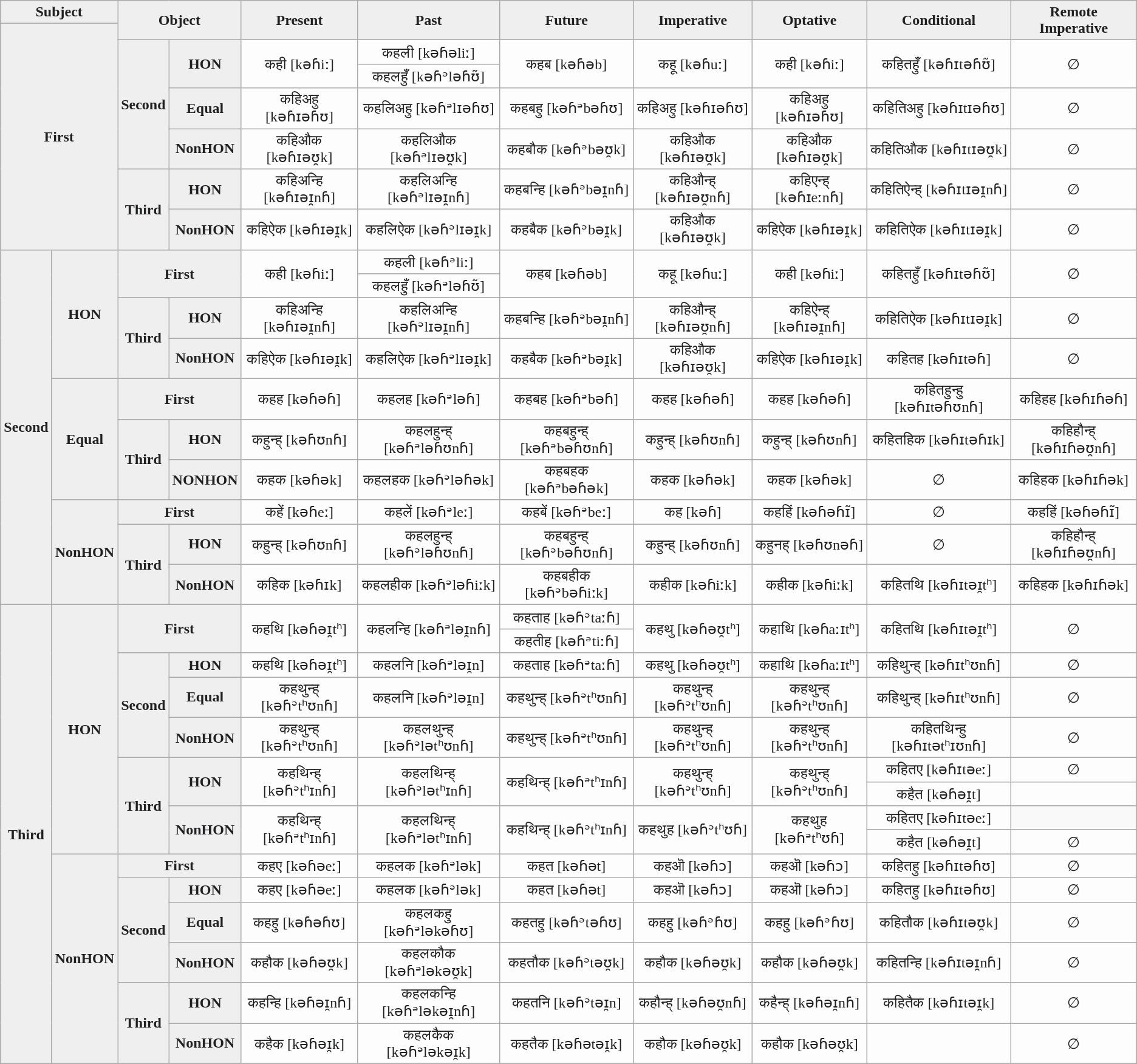<table class="wikitable" style="text-align:center;">
<tr style="font-weight:bold;">
<th colspan="2" style="vertical-align:middle; background-color:#efefef; color:#202122;">Subject</th>
<th rowspan="2" colspan="2" style="vertical-align:middle; background-color:#efefef; color:#202122;">Object</th>
<th rowspan="2" style="vertical-align:middle; background-color:#efefef; color:#202122;">Present</th>
<th rowspan="2" style="vertical-align:middle; background-color:#efefef; color:#202122;">Past</th>
<th rowspan="2" style="vertical-align:middle; background-color:#efefef; color:#202122;">Future</th>
<th rowspan="2" style="vertical-align:middle; background-color:#efefef; color:#202122;">Imperative</th>
<th rowspan="2" style="vertical-align:middle; background-color:#efefef; color:#202122;">Optative</th>
<th rowspan="2" style="vertical-align:middle; background-color:#efefef; color:#202122;">Conditional</th>
<th rowspan="2" style="vertical-align:middle; background-color:#efefef; color:#202122;">Remote Imperative</th>
</tr>
<tr style="font-weight:bold;">
<td rowspan="7" colspan="2" style="vertical-align:middle; background-color:#efefef; color:#202122;">First</td>
</tr>
<tr>
<td rowspan="4" style="vertical-align:middle; font-weight:bold; background-color:#efefef; color:#202122;">Second</td>
<td rowspan="2" style="vertical-align:middle; font-weight:bold; background-color:#efefef; color:#202122;">HON</td>
<td rowspan="2" style="background-color:#FDFDFD; color:#202122;">कही [kəɦiː]</td>
<td style="background-color:#FDFDFD; color:#202122;">कहली [kəɦəliː]</td>
<td rowspan="2" style="background-color:#FDFDFD; color:#202122;">कहब [kəɦəb]</td>
<td rowspan="2" style="background-color:#FDFDFD; color:#202122;">कहू [kəɦuː]</td>
<td rowspan="2" style="background-color:#FDFDFD; color:#202122;">कही [kəɦiː]</td>
<td rowspan="2" style="background-color:#FDFDFD; color:#202122;">कहितहुँ [kəɦɪtəɦʊ̃]</td>
<td rowspan="2" style="vertical-align:middle; background-color:#FDFDFD; color:#202122;">∅</td>
</tr>
<tr>
<td style="background-color:#FDFDFD; color:#202122;">कहलहुँ [kəɦᵊləɦʊ̃]</td>
</tr>
<tr>
<td style="vertical-align:middle; font-weight:bold; background-color:#efefef; color:#202122;">Equal</td>
<td style="background-color:#FDFDFD; color:#202122;">कहिअहु [kəɦɪəɦʊ]</td>
<td style="background-color:#FDFDFD; color:#202122;">कहलिअहु [kəɦᵊlɪəɦʊ]</td>
<td style="background-color:#FDFDFD; color:#202122;">कहबहु [kəɦᵊbəɦʊ]</td>
<td style="background-color:#FDFDFD; color:#202122;">कहिअहु [kəɦɪəɦʊ]</td>
<td style="background-color:#FDFDFD; color:#202122;">कहिअहु [kəɦɪəɦʊ]</td>
<td style="background-color:#FDFDFD; color:#202122;">कहितिअहु [kəɦɪtɪəɦʊ]</td>
<td style="vertical-align:middle; background-color:#FDFDFD; color:#202122;">∅</td>
</tr>
<tr>
<td style="vertical-align:middle; font-weight:bold; background-color:#efefef; color:#202122;">NonHON</td>
<td style="background-color:#FDFDFD; color:#202122;">कहिऔक [kəɦɪəʊ̯k]</td>
<td style="background-color:#FDFDFD; color:#202122;">कहलिऔक [kəɦᵊlɪəʊ̯k]</td>
<td style="background-color:#FDFDFD; color:#202122;">कहबौक [kəɦᵊbəʊ̯k]</td>
<td style="background-color:#FDFDFD; color:#202122;">कहिऔक [kəɦɪəʊ̯k]</td>
<td style="background-color:#FDFDFD; color:#202122;">कहिऔक [kəɦɪəʊ̯k]</td>
<td style="background-color:#FDFDFD; color:#202122;">कहितिऔक [kəɦɪtɪəʊ̯k]</td>
<td style="vertical-align:middle; background-color:#FDFDFD; color:#202122;">∅</td>
</tr>
<tr>
<td rowspan="2" style="vertical-align:middle; font-weight:bold; background-color:#efefef; color:#202122;">Third</td>
<td style="vertical-align:middle; font-weight:bold; background-color:#efefef; color:#202122;">HON</td>
<td style="background-color:#FDFDFD; color:#202122;">कहिअन्हि [kəɦɪəɪ̯nɦ]</td>
<td style="background-color:#FDFDFD; color:#202122;">कहलिअन्हि [kəɦᵊlɪəɪ̯nɦ]</td>
<td style="background-color:#FDFDFD; color:#202122;">कहबन्हि [kəɦᵊbəɪ̯nɦ]</td>
<td style="background-color:#FDFDFD; color:#202122;">कहिऔन्ह् [kəɦɪəʊ̯nɦ]</td>
<td style="background-color:#FDFDFD; color:#202122;">कहिएन्ह् [kəɦɪeːnɦ]</td>
<td style="background-color:#FDFDFD; color:#202122;">कहितिऐन्ह् [kəɦɪtɪəɪ̯nɦ]</td>
<td style="vertical-align:middle; background-color:#FDFDFD; color:#202122;">∅</td>
</tr>
<tr>
<td style="vertical-align:middle; font-weight:bold; background-color:#efefef; color:#202122;">NonHON</td>
<td style="background-color:#FDFDFD; color:#202122;">कहिऐक [kəɦɪəɪ̯k]</td>
<td style="background-color:#FDFDFD; color:#202122;">कहलिऐक [kəɦᵊlɪəɪ̯k]</td>
<td style="background-color:#FDFDFD; color:#202122;">कहबैक [kəɦᵊbəɪ̯k]</td>
<td style="background-color:#FDFDFD; color:#202122;">कहिऔक [kəɦɪəʊ̯k]</td>
<td style="background-color:#FDFDFD; color:#202122;">कहिऐक [kəɦɪəɪ̯k]</td>
<td style="background-color:#FDFDFD; color:#202122;">कहितिऐक [kəɦɪtɪəɪ̯k]</td>
<td style="vertical-align:middle; background-color:#FDFDFD; color:#202122;">∅</td>
</tr>
<tr>
<td rowspan="10" style="vertical-align:middle; font-weight:bold; background-color:#efefef; color:#202122;">Second</td>
<td rowspan="4" style="vertical-align:middle; font-weight:bold; background-color:#efefef; color:#202122;">HON</td>
<td rowspan="2" colspan="2" style="vertical-align:middle; font-weight:bold; background-color:#efefef; color:#202122;">First</td>
<td rowspan="2" style="background-color:#FDFDFD; color:#202122;">कही [kəɦiː]</td>
<td style="background-color:#FDFDFD; color:#202122;">कहली [kəɦᵊliː]</td>
<td rowspan="2" style="background-color:#FDFDFD; color:#202122;">कहब [kəɦəb]</td>
<td rowspan="2" style="background-color:#FDFDFD; color:#202122;">कहू [kəɦuː]</td>
<td rowspan="2" style="background-color:#FDFDFD; color:#202122;">कही [kəɦiː]</td>
<td rowspan="2" style="background-color:#FDFDFD; color:#202122;">कहितहुँ [kəɦɪtəɦʊ̃]</td>
<td rowspan="2" style="vertical-align:middle; background-color:#FDFDFD; color:#202122;">∅</td>
</tr>
<tr>
<td style="background-color:#FDFDFD; color:#202122;">कहलहुँ [kəɦᵊləɦʊ̃]</td>
</tr>
<tr>
<td rowspan="2" style="vertical-align:middle; font-weight:bold; background-color:#efefef; color:#202122;">Third</td>
<td style="vertical-align:middle; font-weight:bold; background-color:#efefef; color:#202122;">HON</td>
<td style="background-color:#FDFDFD; color:#202122;">कहिअन्हि [kəɦɪəɪ̯nɦ]</td>
<td style="background-color:#FDFDFD; color:#202122;">कहलिअन्हि [kəɦᵊlɪəɪ̯nɦ]</td>
<td style="background-color:#FDFDFD; color:#202122;">कहबन्हि [kəɦᵊbəɪ̯nɦ]</td>
<td style="background-color:#FDFDFD; color:#202122;">कहिऔन्ह् [kəɦɪəʊ̯nɦ]</td>
<td style="background-color:#FDFDFD; color:#202122;">कहिऐन्ह् [kəɦɪəɪ̯nɦ]</td>
<td style="background-color:#FDFDFD; color:#202122;">कहितिऐक [kəɦɪtɪəɪ̯k]</td>
<td style="vertical-align:middle; background-color:#FDFDFD; color:#202122;">∅</td>
</tr>
<tr>
<td style="vertical-align:middle; font-weight:bold; background-color:#efefef; color:#202122;">NonHON</td>
<td style="background-color:#FDFDFD; color:#202122;">कहिऐक [kəɦɪəɪ̯k]</td>
<td style="background-color:#FDFDFD; color:#202122;">कहलिऐक [kəɦᵊlɪəɪ̯k]</td>
<td style="background-color:#FDFDFD; color:#202122;">कहबैक [kəɦᵊbəɪ̯k]</td>
<td style="background-color:#FDFDFD; color:#202122;">कहिऔक [kəɦɪəʊ̯k]</td>
<td style="background-color:#FDFDFD; color:#202122;">कहिऐक [kəɦɪəɪ̯k]</td>
<td style="background-color:#FDFDFD; color:#202122;">कहितह [kəɦɪtəɦ]</td>
<td style="vertical-align:middle; background-color:#FDFDFD; color:#202122;">∅</td>
</tr>
<tr>
<td rowspan="3" style="vertical-align:middle; font-weight:bold; background-color:#efefef; color:#202122;">Equal</td>
<td colspan="2" style="vertical-align:middle; font-weight:bold; background-color:#efefef; color:#202122;">First</td>
<td style="background-color:#FDFDFD; color:#202122;">कहह [kəɦəɦ]</td>
<td style="background-color:#FDFDFD; color:#202122;">कहलह [kəɦᵊləɦ]</td>
<td style="background-color:#FDFDFD; color:#202122;">कहबह [kəɦᵊbəɦ]</td>
<td style="background-color:#FDFDFD; color:#202122;">कहह [kəɦəɦ]</td>
<td style="background-color:#FDFDFD; color:#202122;">कहह [kəɦəɦ]</td>
<td style="background-color:#FDFDFD; color:#202122;">कहितहुन्हु [kəɦɪtəɦʊnɦ]</td>
<td style="background-color:#FDFDFD; color:#202122;">कहिहह [kəɦɪɦəɦ]</td>
</tr>
<tr>
<td rowspan="2" style="vertical-align:middle; font-weight:bold; background-color:#efefef; color:#202122;">Third</td>
<td style="vertical-align:middle; font-weight:bold; background-color:#efefef; color:#202122;">HON</td>
<td style="background-color:#FDFDFD; color:#202122;">कहुन्ह् [kəɦʊnɦ]</td>
<td style="background-color:#FDFDFD; color:#202122;">कहलहुन्ह् [kəɦᵊləɦʊnɦ]</td>
<td style="background-color:#FDFDFD; color:#202122;">कहबहुन्ह् [kəɦᵊbəɦʊnɦ]</td>
<td style="background-color:#FDFDFD; color:#202122;">कहुन्ह् [kəɦʊnɦ]</td>
<td style="background-color:#FDFDFD; color:#202122;">कहुन्ह् [kəɦʊnɦ]</td>
<td style="background-color:#FDFDFD; color:#202122;">कहितहिक [kəɦɪtəɦɪk]</td>
<td style="background-color:#FDFDFD; color:#202122;">कहिहौन्ह् [kəɦɪɦəʊ̯nɦ]</td>
</tr>
<tr>
<td style="vertical-align:middle; font-weight:bold; background-color:#efefef; color:#202122;">NONHON</td>
<td style="background-color:#FDFDFD; color:#202122;">कहक [kəɦək]</td>
<td style="background-color:#FDFDFD; color:#202122;">कहलहक [kəɦᵊləɦək]</td>
<td style="background-color:#FDFDFD; color:#202122;">कहबहक [kəɦᵊbəɦək]</td>
<td style="background-color:#FDFDFD; color:#202122;">कहक [kəɦək]</td>
<td style="background-color:#FDFDFD; color:#202122;">कहक [kəɦək]</td>
<td style="vertical-align:middle; background-color:#FDFDFD; color:#202122;">∅</td>
<td style="background-color:#FDFDFD; color:#202122;">कहिहक [kəɦɪɦək]</td>
</tr>
<tr>
<td rowspan="3" style="vertical-align:middle; font-weight:bold; background-color:#efefef; color:#202122;">NonHON</td>
<td colspan="2" style="vertical-align:middle; font-weight:bold; background-color:#efefef; color:#202122;">First</td>
<td style="background-color:#FDFDFD; color:#202122;">कहें [kəɦeː]</td>
<td style="background-color:#FDFDFD; color:#202122;">कहलें [kəɦᵊleː]</td>
<td style="background-color:#FDFDFD; color:#202122;">कहबें [kəɦᵊbeː]</td>
<td style="background-color:#FDFDFD; color:#202122;">कह [kəɦ]</td>
<td style="background-color:#FDFDFD; color:#202122;">कह‍हिं [kəɦəɦɪ̃]</td>
<td style="vertical-align:middle; background-color:#FDFDFD; color:#202122;">∅</td>
<td style="background-color:#FDFDFD; color:#202122;">कह‍हिं [kəɦəɦɪ̃]</td>
</tr>
<tr>
<td rowspan="2" style="vertical-align:middle; font-weight:bold; background-color:#efefef; color:#202122;">Third</td>
<td style="vertical-align:middle; font-weight:bold; background-color:#efefef; color:#202122;">HON</td>
<td style="background-color:#FDFDFD; color:#202122;">कहुन्ह् [kəɦʊnɦ]</td>
<td style="background-color:#FDFDFD; color:#202122;">कहलहुन्ह् [kəɦᵊləɦʊnɦ]</td>
<td style="background-color:#FDFDFD; color:#202122;">कहबहुन्ह् [kəɦᵊbəɦʊnɦ]</td>
<td style="background-color:#FDFDFD; color:#202122;">कहुन्ह् [kəɦʊnɦ]</td>
<td style="background-color:#FDFDFD; color:#202122;">कहुनह् [kəɦʊnəɦ]</td>
<td style="vertical-align:middle; background-color:#FDFDFD; color:#202122;">∅</td>
<td style="background-color:#FDFDFD; color:#202122;">कहिहौन्ह् [kəɦɪɦəʊ̯nɦ]</td>
</tr>
<tr>
<td style="vertical-align:middle; font-weight:bold; background-color:#efefef; color:#202122;">NonHON</td>
<td style="background-color:#FDFDFD; color:#202122;">कहिक [kəɦɪk]</td>
<td style="background-color:#FDFDFD; color:#202122;">कहलहीक [kəɦᵊləɦiːk]</td>
<td style="background-color:#FDFDFD; color:#202122;">कहबहीक [kəɦᵊbəɦiːk]</td>
<td style="background-color:#FDFDFD; color:#202122;">कहीक [kəɦiːk]</td>
<td style="background-color:#FDFDFD; color:#202122;">कहीक [kəɦiːk]</td>
<td style="background-color:#FDFDFD; color:#202122;">कहितथि [kəɦɪtəɪ̯tʰ]</td>
<td style="background-color:#FDFDFD; color:#202122;">कहिहक [kəɦɪɦək]</td>
</tr>
<tr>
<td rowspan="15" style="vertical-align:middle; font-weight:bold; background-color:#efefef; color:#202122;">Third</td>
<td rowspan="9" style="vertical-align:middle; font-weight:bold; background-color:#efefef; color:#202122;">HON</td>
<td rowspan="2" colspan="2" style="vertical-align:middle; font-weight:bold; background-color:#efefef; color:#202122;">First</td>
<td rowspan="2" style="background-color:#FDFDFD; color:#202122;">कह‍थि [kəɦəɪ̯tʰ]</td>
<td rowspan="2" style="background-color:#FDFDFD; color:#202122;">कहलन्हि [kəɦᵊləɪ̯nɦ]</td>
<td style="background-color:#FDFDFD; color:#202122;">कहताह [kəɦᵊtaːɦ]</td>
<td rowspan="2" style="background-color:#FDFDFD; color:#202122;">कह‍थु [kəɦəʊ̯tʰ]</td>
<td rowspan="2" style="background-color:#FDFDFD; color:#202122;">कहाथि [kəɦaːɪtʰ]</td>
<td rowspan="2" style="background-color:#FDFDFD; color:#202122;">कहितथि [kəɦɪtəɪ̯tʰ]</td>
<td rowspan="2" style="vertical-align:middle; background-color:#FDFDFD; color:#202122;">∅</td>
</tr>
<tr>
<td style="background-color:#ffffff; color:#202122;">कहतीह [kəɦᵊtiːɦ]</td>
</tr>
<tr>
<td rowspan="3" style="vertical-align:middle; font-weight:bold; background-color:#efefef; color:#202122;">Second</td>
<td style="vertical-align:middle; font-weight:bold; background-color:#efefef; color:#202122;">HON</td>
<td style="background-color:#FDFDFD; color:#202122;">कह‍थि [kəɦəɪ̯tʰ]</td>
<td style="background-color:#FDFDFD; color:#202122;">कहलनि [kəɦᵊləɪ̯n]</td>
<td style="background-color:#FDFDFD; color:#202122;">कहताह [kəɦᵊtaːɦ]</td>
<td style="background-color:#FDFDFD; color:#202122;">कह‍थु [kəɦəʊ̯tʰ]</td>
<td style="background-color:#FDFDFD; color:#202122;">कहाथि [kəɦaːɪtʰ]</td>
<td style="background-color:#FDFDFD; color:#202122;">कहिथुन्ह् [kəɦɪtʰʊnɦ]</td>
<td style="vertical-align:middle; background-color:#FDFDFD; color:#202122;">∅</td>
</tr>
<tr>
<td style="vertical-align:middle; font-weight:bold; background-color:#efefef; color:#202122;">Equal</td>
<td style="background-color:#FDFDFD; color:#202122;">कहथुन्ह् [kəɦᵊtʰʊnɦ]</td>
<td style="background-color:#FDFDFD; color:#202122;">कहलनि [kəɦᵊləɪ̯n]</td>
<td style="background-color:#FDFDFD; color:#202122;">कहथुन्ह् [kəɦᵊtʰʊnɦ]</td>
<td style="background-color:#FDFDFD; color:#202122;">कहथुन्ह् [kəɦᵊtʰʊnɦ]</td>
<td style="background-color:#FDFDFD; color:#202122;">कहथुन्ह् [kəɦᵊtʰʊnɦ]</td>
<td style="background-color:#FDFDFD; color:#202122;">कहिथुन्ह् [kəɦɪtʰʊnɦ]</td>
<td style="vertical-align:middle; background-color:#FDFDFD; color:#202122;">∅</td>
</tr>
<tr>
<td style="vertical-align:middle; font-weight:bold; background-color:#efefef; color:#202122;">NonHON</td>
<td style="background-color:#FDFDFD; color:#202122;">कहथुन्ह् [kəɦᵊtʰʊnɦ]</td>
<td style="background-color:#FDFDFD; color:#202122;">कहलथुन्ह् [kəɦᵊlətʰʊnɦ]</td>
<td style="background-color:#FDFDFD; color:#202122;">कहथुन्ह् [kəɦᵊtʰʊnɦ]</td>
<td style="background-color:#FDFDFD; color:#202122;">कहथुन्ह् [kəɦᵊtʰʊnɦ]</td>
<td style="background-color:#FDFDFD; color:#202122;">कहथुन्ह् [kəɦᵊtʰʊnɦ]</td>
<td style="background-color:#FDFDFD; color:#202122;">कहितथिन्हु [kəɦɪtətʰɪʊnɦ]</td>
<td style="vertical-align:middle; background-color:#FDFDFD; color:#202122;">∅</td>
</tr>
<tr>
<td rowspan="4" style="vertical-align:middle; font-weight:bold; background-color:#efefef; color:#202122;">Third</td>
<td rowspan="2" style="vertical-align:middle; font-weight:bold; background-color:#efefef; color:#202122;">HON</td>
<td rowspan="2" style="background-color:#FDFDFD; color:#202122;">कहथिन्ह् [kəɦᵊtʰɪnɦ]</td>
<td rowspan="2" style="background-color:#FDFDFD; color:#202122;">कहलथिन्ह् [kəɦᵊlətʰɪnɦ]</td>
<td rowspan="2" style="background-color:#FDFDFD; color:#202122;">कहथिन्ह् [kəɦᵊtʰɪnɦ]</td>
<td rowspan="2" style="background-color:#FDFDFD; color:#202122;">कहथुन्ह् [kəɦᵊtʰʊnɦ]</td>
<td rowspan="2" style="background-color:#FDFDFD; color:#202122;">कहथुन्ह् [kəɦᵊtʰʊnɦ]</td>
<td style="background-color:#FDFDFD; color:#202122;">कहितए [kəɦɪtəeː]</td>
<td style="vertical-align:middle; background-color:#FDFDFD; color:#202122;">∅</td>
</tr>
<tr>
<td style="background-color:#FDFDFD; color:#202122;">कहैत [kəɦəɪ̯t]</td>
<td style="vertical-align:middle; background-color:#FDFDFD; color:#202122;"></td>
</tr>
<tr>
<td rowspan="2" style="vertical-align:middle; font-weight:bold; background-color:#efefef; color:#202122;">NonHON</td>
<td rowspan="2" style="background-color:#FDFDFD; color:#202122;">कहथिन्ह् [kəɦᵊtʰɪnɦ]</td>
<td rowspan="2" style="background-color:#FDFDFD; color:#202122;">कहलथिन्ह् [kəɦᵊlətʰɪnɦ]</td>
<td rowspan="2" style="background-color:#FDFDFD; color:#202122;">कहथिन्ह् [kəɦᵊtʰɪnɦ]</td>
<td rowspan="2" style="background-color:#FDFDFD; color:#202122;">कहथुह [kəɦᵊtʰʊɦ]</td>
<td rowspan="2" style="background-color:#FDFDFD; color:#202122;">कहथुह [kəɦᵊtʰʊɦ]</td>
<td style="background-color:#FDFDFD; color:#202122;">कहितए [kəɦɪtəeː]</td>
<td style="text-align:left;"></td>
</tr>
<tr style="background-color:#FDFDFD; color:#202122;">
<td>कहैत [kəɦəɪ̯t]</td>
<td style="vertical-align:middle;">∅</td>
</tr>
<tr>
<td rowspan="6" style="vertical-align:middle; font-weight:bold; background-color:#efefef; color:#202122;">NonHON</td>
<td colspan="2" style="vertical-align:middle; font-weight:bold; background-color:#efefef; color:#202122;">First</td>
<td style="background-color:#FDFDFD; color:#202122;">कहए [kəɦəeː]</td>
<td style="background-color:#FDFDFD; color:#202122;">कहलक [kəɦᵊlək]</td>
<td style="background-color:#FDFDFD; color:#202122;">कहत [kəɦət]</td>
<td style="background-color:#FDFDFD; color:#202122;">कहऒ [kəɦɔ]</td>
<td style="background-color:#FDFDFD; color:#202122;">कहऒ [kəɦɔ]</td>
<td style="background-color:#FDFDFD; color:#202122;">कहितहु [kəɦɪtəɦʊ]</td>
<td style="vertical-align:middle; background-color:#FDFDFD; color:#202122;">∅</td>
</tr>
<tr>
<td rowspan="3" style="vertical-align:middle; font-weight:bold; background-color:#efefef; color:#202122;">Second</td>
<td style="vertical-align:middle; font-weight:bold; background-color:#efefef; color:#202122;">HON</td>
<td style="background-color:#FDFDFD; color:#202122;">कहए [kəɦəeː]</td>
<td style="background-color:#FDFDFD; color:#202122;">कहलक [kəɦᵊlək]</td>
<td style="background-color:#FDFDFD; color:#202122;">कहत [kəɦət]</td>
<td style="background-color:#FDFDFD; color:#202122;">कहऒ [kəɦɔ]</td>
<td style="background-color:#FDFDFD; color:#202122;">कहऒ [kəɦɔ]</td>
<td style="background-color:#FDFDFD; color:#202122;">कहितहु [kəɦɪtəɦʊ]</td>
<td style="vertical-align:middle; background-color:#FDFDFD; color:#202122;">∅</td>
</tr>
<tr>
<td style="vertical-align:middle; font-weight:bold; background-color:#efefef; color:#202122;">Equal</td>
<td style="background-color:#FDFDFD; color:#202122;">कहहु [kəɦəɦʊ]</td>
<td style="background-color:#FDFDFD; color:#202122;">कहलकहु [kəɦᵊləkəɦʊ]</td>
<td style="background-color:#FDFDFD; color:#202122;">कहतहु [kəɦᵊtəɦʊ]</td>
<td style="background-color:#FDFDFD; color:#202122;">कहहु [kəɦᵊɦʊ]</td>
<td style="background-color:#FDFDFD; color:#202122;">कहहु [kəɦᵊɦʊ]</td>
<td style="background-color:#FDFDFD; color:#202122;">कहितौक [kəɦɪtəʊ̯k]</td>
<td style="vertical-align:middle; background-color:#FDFDFD; color:#202122;">∅</td>
</tr>
<tr>
<td style="vertical-align:middle; font-weight:bold; background-color:#efefef; color:#202122;">NonHON</td>
<td style="background-color:#FDFDFD; color:#202122;">कहौक [kəɦəʊ̯k]</td>
<td style="background-color:#FDFDFD; color:#202122;">कहलकौक [kəɦᵊləkəʊ̯k]</td>
<td style="background-color:#FDFDFD; color:#202122;">कहतौक [kəɦᵊtəʊ̯k]</td>
<td style="background-color:#FDFDFD; color:#202122;">कहौक [kəɦəʊ̯k]</td>
<td style="background-color:#FDFDFD; color:#202122;">कहौक [kəɦəʊ̯k]</td>
<td style="background-color:#FDFDFD; color:#202122;">कहितन्हि [kəɦɪtəɪ̯nɦ]</td>
<td style="vertical-align:middle; background-color:#FDFDFD; color:#202122;">∅</td>
</tr>
<tr>
<td rowspan="2" style="vertical-align:middle; font-weight:bold; background-color:#efefef; color:#202122;">Third</td>
<td style="vertical-align:middle; font-weight:bold; background-color:#efefef; color:#202122;">HON</td>
<td style="background-color:#FDFDFD; color:#202122;">कहन्हि [kəɦəɪ̯nɦ]</td>
<td style="background-color:#FDFDFD; color:#202122;">कहलकन्हि [kəɦᵊləkəɪ̯nɦ]</td>
<td style="background-color:#FDFDFD; color:#202122;">कहतनि [kəɦᵊtəɪ̯n]</td>
<td style="background-color:#FDFDFD; color:#202122;">कहौन्ह् [kəɦəʊ̯nɦ]</td>
<td style="background-color:#FDFDFD; color:#202122;">कहैन्ह् [kəɦəɪ̯nɦ]</td>
<td style="background-color:#FDFDFD; color:#202122;">कहितैक [kəɦɪtəɪ̯k]</td>
<td style="vertical-align:middle; background-color:#FDFDFD; color:#202122;">∅</td>
</tr>
<tr>
<td style="vertical-align:middle; font-weight:bold; background-color:#efefef; color:#202122;">NonHON</td>
<td style="background-color:#FDFDFD; color:#202122;">कहैक [kəɦəɪ̯k]</td>
<td style="background-color:#FDFDFD; color:#202122;">कहलकैक [kəɦᵊləkəɪ̯k]</td>
<td style="background-color:#FDFDFD; color:#202122;">कहतैक [kəɦətəɪ̯k]</td>
<td style="background-color:#FDFDFD; color:#202122;">कहौक [kəɦəʊ̯k]</td>
<td style="background-color:#FDFDFD; color:#202122;">कहौक [kəɦəʊ̯k]</td>
<td style="vertical-align:middle; background-color:#FDFDFD; color:#202122;"></td>
<td style="vertical-align:middle; background-color:#FDFDFD; color:#202122;">∅</td>
</tr>
</table>
